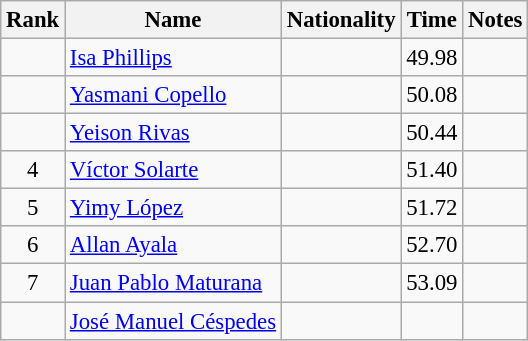<table class="wikitable sortable" style="text-align:center;font-size:95%">
<tr>
<th>Rank</th>
<th>Name</th>
<th>Nationality</th>
<th>Time</th>
<th>Notes</th>
</tr>
<tr>
<td></td>
<td align=left><a href='#'>Isa Phillips</a></td>
<td align=left></td>
<td>49.98</td>
<td></td>
</tr>
<tr>
<td></td>
<td align=left><a href='#'>Yasmani Copello</a></td>
<td align=left></td>
<td>50.08</td>
<td></td>
</tr>
<tr>
<td></td>
<td align=left><a href='#'>Yeison Rivas</a></td>
<td align=left></td>
<td>50.44</td>
<td></td>
</tr>
<tr>
<td>4</td>
<td align=left><a href='#'>Víctor Solarte</a></td>
<td align=left></td>
<td>51.40</td>
<td></td>
</tr>
<tr>
<td>5</td>
<td align=left><a href='#'>Yimy López</a></td>
<td align=left></td>
<td>51.72</td>
<td></td>
</tr>
<tr>
<td>6</td>
<td align=left><a href='#'>Allan Ayala</a></td>
<td align=left></td>
<td>52.70</td>
<td></td>
</tr>
<tr>
<td>7</td>
<td align=left><a href='#'>Juan Pablo Maturana</a></td>
<td align=left></td>
<td>53.09</td>
<td></td>
</tr>
<tr>
<td></td>
<td align=left><a href='#'>José Manuel Céspedes</a></td>
<td align=left></td>
<td></td>
<td></td>
</tr>
</table>
